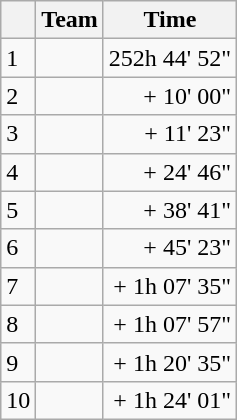<table class="wikitable">
<tr>
<th></th>
<th>Team</th>
<th>Time</th>
</tr>
<tr>
<td>1</td>
<td></td>
<td align=right>252h 44' 52"</td>
</tr>
<tr>
<td>2</td>
<td></td>
<td align=right>+ 10' 00"</td>
</tr>
<tr>
<td>3</td>
<td></td>
<td align=right>+ 11' 23"</td>
</tr>
<tr>
<td>4</td>
<td></td>
<td align=right>+ 24' 46"</td>
</tr>
<tr>
<td>5</td>
<td></td>
<td align=right>+ 38' 41"</td>
</tr>
<tr>
<td>6</td>
<td></td>
<td align=right>+ 45' 23"</td>
</tr>
<tr>
<td>7</td>
<td></td>
<td align=right>+ 1h 07' 35"</td>
</tr>
<tr>
<td>8</td>
<td></td>
<td align=right>+ 1h 07' 57"</td>
</tr>
<tr>
<td>9</td>
<td></td>
<td align=right>+ 1h 20' 35"</td>
</tr>
<tr>
<td>10</td>
<td></td>
<td align=right>+ 1h 24' 01"</td>
</tr>
</table>
